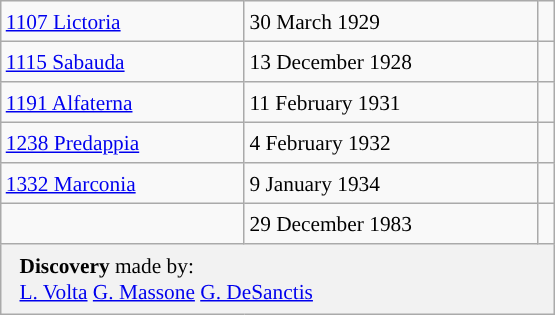<table class="wikitable" style="font-size: 89%; float: left; width: 26em; margin-right: 1em; height: 210px;">
<tr>
<td><a href='#'>1107 Lictoria</a></td>
<td>30 March 1929</td>
<td></td>
</tr>
<tr>
<td><a href='#'>1115 Sabauda</a></td>
<td>13 December 1928</td>
<td></td>
</tr>
<tr>
<td><a href='#'>1191 Alfaterna</a></td>
<td>11 February 1931</td>
<td></td>
</tr>
<tr>
<td><a href='#'>1238 Predappia</a></td>
<td>4 February 1932</td>
<td></td>
</tr>
<tr>
<td><a href='#'>1332 Marconia</a></td>
<td>9 January 1934</td>
<td></td>
</tr>
<tr>
<td></td>
<td>29 December 1983</td>
<td></td>
</tr>
<tr>
<th colspan=3 style="font-weight: normal; text-align: left; padding: 3px 12px;"><strong>Discovery</strong> made by:<br> <a href='#'>L. Volta</a> <a href='#'>G. Massone</a> <a href='#'>G. DeSanctis</a></th>
</tr>
</table>
